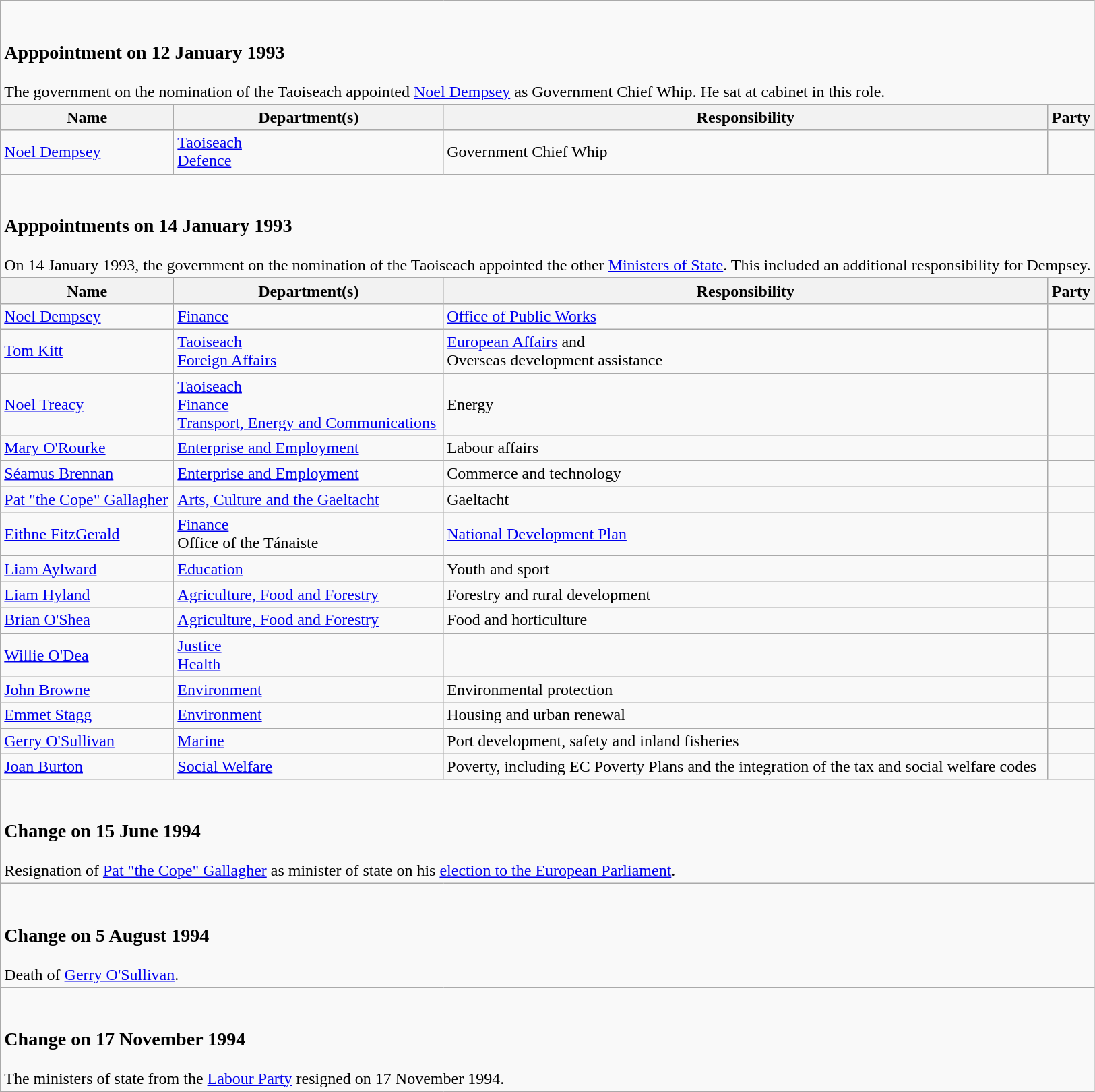<table class="wikitable">
<tr>
<td colspan="5"><br><h3>Apppointment on 12 January 1993</h3>The government on the nomination of the Taoiseach appointed <a href='#'>Noel Dempsey</a> as Government Chief Whip. He sat at cabinet in this role.</td>
</tr>
<tr>
<th>Name</th>
<th>Department(s)</th>
<th>Responsibility</th>
<th colspan="2">Party</th>
</tr>
<tr>
<td><a href='#'>Noel Dempsey</a></td>
<td><a href='#'>Taoiseach</a><br><a href='#'>Defence</a></td>
<td>Government Chief Whip</td>
<td></td>
</tr>
<tr>
<td colspan="5"><br><h3>Apppointments on 14 January 1993</h3>On 14 January 1993, the government on the nomination of the Taoiseach appointed the other <a href='#'>Ministers of State</a>. This included an additional responsibility for Dempsey.</td>
</tr>
<tr>
<th>Name</th>
<th>Department(s)</th>
<th>Responsibility</th>
<th colspan="2">Party</th>
</tr>
<tr>
<td><a href='#'>Noel Dempsey</a></td>
<td><a href='#'>Finance</a></td>
<td><a href='#'>Office of Public Works</a></td>
<td></td>
</tr>
<tr>
<td><a href='#'>Tom Kitt</a></td>
<td><a href='#'>Taoiseach</a><br><a href='#'>Foreign Affairs</a></td>
<td><a href='#'>European Affairs</a> and<br>Overseas development assistance</td>
<td></td>
</tr>
<tr>
<td><a href='#'>Noel Treacy</a></td>
<td><a href='#'>Taoiseach</a><br><a href='#'>Finance</a><br><a href='#'>Transport, Energy and Communications</a></td>
<td>Energy</td>
<td></td>
</tr>
<tr>
<td><a href='#'>Mary O'Rourke</a></td>
<td><a href='#'>Enterprise and Employment</a></td>
<td>Labour affairs</td>
<td></td>
</tr>
<tr>
<td><a href='#'>Séamus Brennan</a></td>
<td><a href='#'>Enterprise and Employment</a></td>
<td>Commerce and technology</td>
<td></td>
</tr>
<tr>
<td><a href='#'>Pat "the Cope" Gallagher</a></td>
<td><a href='#'>Arts, Culture and the Gaeltacht</a></td>
<td>Gaeltacht</td>
<td></td>
</tr>
<tr>
<td><a href='#'>Eithne FitzGerald</a></td>
<td><a href='#'>Finance</a><br>Office of the Tánaiste</td>
<td><a href='#'>National Development Plan</a></td>
<td></td>
</tr>
<tr>
<td><a href='#'>Liam Aylward</a></td>
<td><a href='#'>Education</a></td>
<td>Youth and sport</td>
<td></td>
</tr>
<tr>
<td><a href='#'>Liam Hyland</a></td>
<td><a href='#'>Agriculture, Food and Forestry</a></td>
<td>Forestry and rural development</td>
<td></td>
</tr>
<tr>
<td><a href='#'>Brian O'Shea</a></td>
<td><a href='#'>Agriculture, Food and Forestry</a></td>
<td>Food and horticulture</td>
<td></td>
</tr>
<tr>
<td><a href='#'>Willie O'Dea</a></td>
<td><a href='#'>Justice</a><br><a href='#'>Health</a></td>
<td></td>
<td></td>
</tr>
<tr>
<td><a href='#'>John Browne</a></td>
<td><a href='#'>Environment</a></td>
<td>Environmental protection</td>
<td></td>
</tr>
<tr>
<td><a href='#'>Emmet Stagg</a></td>
<td><a href='#'>Environment</a></td>
<td>Housing and urban renewal</td>
<td></td>
</tr>
<tr>
<td><a href='#'>Gerry O'Sullivan</a></td>
<td><a href='#'>Marine</a></td>
<td>Port development, safety and inland fisheries</td>
<td></td>
</tr>
<tr>
<td><a href='#'>Joan Burton</a></td>
<td><a href='#'>Social Welfare</a></td>
<td>Poverty, including EC Poverty Plans and the integration of the tax and social welfare codes</td>
<td></td>
</tr>
<tr>
<td colspan="5"><br><h3>Change on 15 June 1994</h3>Resignation of <a href='#'>Pat "the Cope" Gallagher</a> as minister of state on his <a href='#'>election to the European Parliament</a>.</td>
</tr>
<tr>
<td colspan="5"><br><h3>Change on 5 August 1994</h3>Death of <a href='#'>Gerry O'Sullivan</a>.</td>
</tr>
<tr>
<td colspan="5"><br><h3>Change on 17 November 1994</h3>The ministers of state from the <a href='#'>Labour Party</a> resigned on 17 November 1994.</td>
</tr>
</table>
